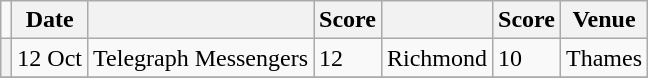<table class="wikitable mw-collapsible">
<tr>
<td></td>
<th scope="col">Date</th>
<th scope="col"></th>
<th scope="col">Score</th>
<th scope="col"></th>
<th scope="col">Score</th>
<th scope="col">Venue</th>
</tr>
<tr>
<th scope="row"></th>
<td>12 Oct </td>
<td>Telegraph Messengers</td>
<td>12</td>
<td>Richmond</td>
<td>10</td>
<td>Thames</td>
</tr>
<tr>
</tr>
</table>
